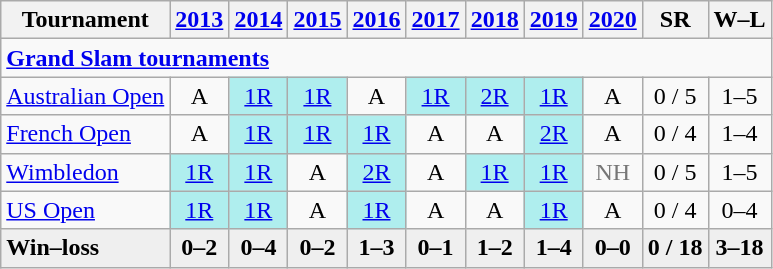<table class=wikitable style=text-align:center>
<tr>
<th>Tournament</th>
<th><a href='#'>2013</a></th>
<th><a href='#'>2014</a></th>
<th><a href='#'>2015</a></th>
<th><a href='#'>2016</a></th>
<th><a href='#'>2017</a></th>
<th><a href='#'>2018</a></th>
<th><a href='#'>2019</a></th>
<th><a href='#'>2020</a></th>
<th>SR</th>
<th>W–L</th>
</tr>
<tr>
<td colspan=11 align=left><strong><a href='#'>Grand Slam tournaments</a></strong></td>
</tr>
<tr>
<td align=left><a href='#'>Australian Open</a></td>
<td>A</td>
<td bgcolor=#afeeee><a href='#'>1R</a></td>
<td bgcolor=#afeeee><a href='#'>1R</a></td>
<td>A</td>
<td bgcolor=#afeeee><a href='#'>1R</a></td>
<td bgcolor=#afeeee><a href='#'>2R</a></td>
<td bgcolor=#afeeee><a href='#'>1R</a></td>
<td>A</td>
<td>0 / 5</td>
<td>1–5</td>
</tr>
<tr>
<td align=left><a href='#'>French Open</a></td>
<td>A</td>
<td bgcolor=#afeeee><a href='#'>1R</a></td>
<td bgcolor=#afeeee><a href='#'>1R</a></td>
<td bgcolor=#afeeee><a href='#'>1R</a></td>
<td>A</td>
<td>A</td>
<td bgcolor=#afeeee><a href='#'>2R</a></td>
<td>A</td>
<td>0 / 4</td>
<td>1–4</td>
</tr>
<tr>
<td align=left><a href='#'>Wimbledon</a></td>
<td bgcolor=#afeeee><a href='#'>1R</a></td>
<td bgcolor=#afeeee><a href='#'>1R</a></td>
<td>A</td>
<td bgcolor=#afeeee><a href='#'>2R</a></td>
<td>A</td>
<td bgcolor=#afeeee><a href='#'>1R</a></td>
<td bgcolor=#afeeee><a href='#'>1R</a></td>
<td style=color:#767676>NH</td>
<td>0 / 5</td>
<td>1–5</td>
</tr>
<tr>
<td align=left><a href='#'>US Open</a></td>
<td bgcolor=#afeeee><a href='#'>1R</a></td>
<td bgcolor=#afeeee><a href='#'>1R</a></td>
<td>A</td>
<td bgcolor=#afeeee><a href='#'>1R</a></td>
<td>A</td>
<td>A</td>
<td bgcolor=#afeeee><a href='#'>1R</a></td>
<td>A</td>
<td>0 / 4</td>
<td>0–4</td>
</tr>
<tr style=font-weight:bold;background:#efefef>
<td style=text-align:left>Win–loss</td>
<td>0–2</td>
<td>0–4</td>
<td>0–2</td>
<td>1–3</td>
<td>0–1</td>
<td>1–2</td>
<td>1–4</td>
<td>0–0</td>
<td>0 / 18</td>
<td>3–18</td>
</tr>
</table>
